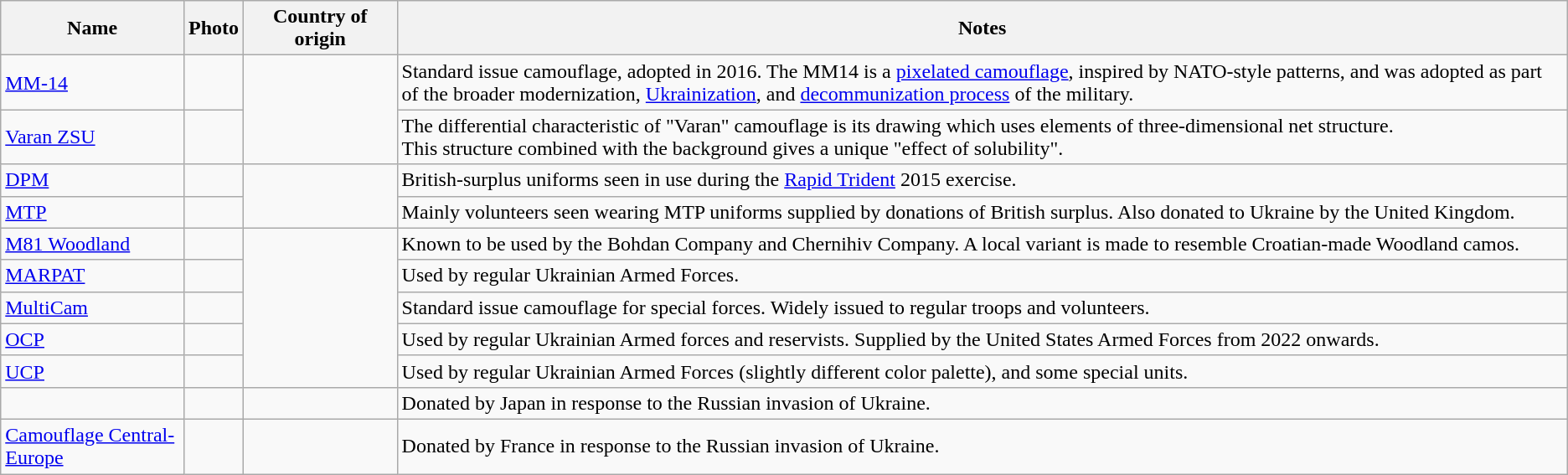<table class="wikitable">
<tr>
<th>Name</th>
<th>Photo</th>
<th style="width:115px;">Country of origin</th>
<th>Notes</th>
</tr>
<tr>
<td><a href='#'>MM-14</a></td>
<td></td>
<td rowspan="2"></td>
<td>Standard issue camouflage, adopted in 2016. The MM14 is a <a href='#'>pixelated camouflage</a>, inspired by NATO-style patterns, and was adopted as part of the broader modernization, <a href='#'>Ukrainization</a>, and <a href='#'>decommunization process</a> of the military.</td>
</tr>
<tr>
<td><a href='#'>Varan ZSU</a></td>
<td></td>
<td>The differential characteristic of "Varan" camouflage is its drawing which uses elements of three-dimensional net structure.<br>This structure combined with the background gives a unique "effect of solubility".</td>
</tr>
<tr>
<td><a href='#'>DPM</a></td>
<td></td>
<td rowspan="2"></td>
<td>British-surplus uniforms seen in use during the <a href='#'>Rapid Trident</a> 2015 exercise.</td>
</tr>
<tr>
<td><a href='#'>MTP</a></td>
<td></td>
<td>Mainly volunteers seen wearing MTP uniforms supplied by donations of British surplus. Also donated to Ukraine by the United Kingdom.</td>
</tr>
<tr>
<td><a href='#'>M81 Woodland</a></td>
<td></td>
<td rowspan="5"></td>
<td>Known to be used by the Bohdan Company and Chernihiv Company. A local variant is made to resemble Croatian-made Woodland camos.</td>
</tr>
<tr>
<td><a href='#'>MARPAT</a></td>
<td></td>
<td>Used by regular Ukrainian Armed Forces.</td>
</tr>
<tr>
<td><a href='#'>MultiCam</a></td>
<td></td>
<td>Standard issue camouflage for special forces. Widely issued to regular troops and volunteers.</td>
</tr>
<tr>
<td><a href='#'>OCP</a></td>
<td></td>
<td>Used by regular Ukrainian Armed forces and reservists. Supplied by the United States Armed Forces from 2022 onwards.</td>
</tr>
<tr>
<td><a href='#'>UCP</a></td>
<td></td>
<td>Used by regular Ukrainian Armed Forces (slightly different color palette), and some special units.</td>
</tr>
<tr>
<td></td>
<td></td>
<td></td>
<td>Donated by Japan in response to the Russian invasion of Ukraine.</td>
</tr>
<tr>
<td><a href='#'>Camouflage Central-Europe</a></td>
<td></td>
<td></td>
<td>Donated by France in response to the Russian invasion of Ukraine.</td>
</tr>
</table>
